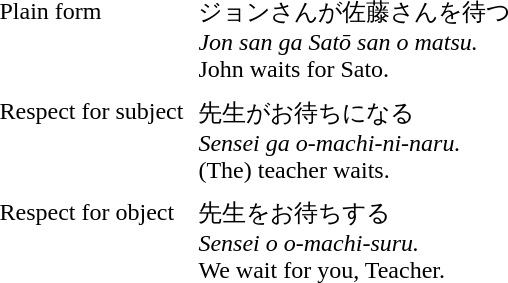<table cellspacing="0" cellpadding="5" style="margin-left: 2em;" border="0">
<tr valign="top">
<td>Plain form</td>
<td>ジョンさんが佐藤さんを待つ<br><em>Jon san ga Satō san o matsu.</em>
<br>John waits for Sato.</td>
</tr>
<tr valign="top">
<td>Respect for subject</td>
<td>先生がお待ちになる<br><em>Sensei ga o-machi-ni-naru.</em>
<br>(The) teacher waits.</td>
</tr>
<tr valign="top">
<td>Respect for object</td>
<td>先生をお待ちする<br><em>Sensei o o-machi-suru.</em>
<br>We wait for you, Teacher.</td>
</tr>
</table>
